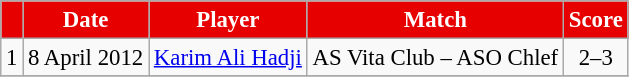<table border="0" class="wikitable" style="text-align:center;font-size:95%">
<tr>
<th style="color:#FFFFFF; background:#E60000;"></th>
<th style="color:#FFFFFF; background:#E60000;">Date</th>
<th style="color:#FFFFFF; background:#E60000;">Player</th>
<th style="color:#FFFFFF; background:#E60000;">Match</th>
<th width="35" style="color:#FFFFFF; background:#E60000;">Score</th>
</tr>
<tr>
<td align=left>1</td>
<td align=left>8 April 2012</td>
<td align=left><a href='#'>Karim Ali Hadji</a></td>
<td align=left>AS Vita Club – ASO Chlef</td>
<td align=center>2–3</td>
</tr>
<tr>
</tr>
</table>
